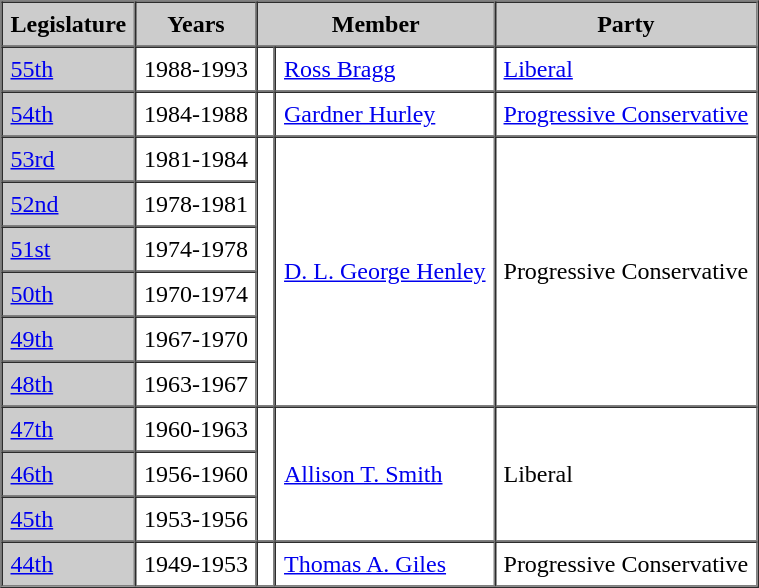<table border=1 cellpadding=5 cellspacing=0>
<tr bgcolor="CCCCCC">
<th>Legislature</th>
<th>Years</th>
<th colspan="2">Member</th>
<th>Party</th>
</tr>
<tr>
<td bgcolor="CCCCCC"><a href='#'>55th</a></td>
<td>1988-1993</td>
<td></td>
<td><a href='#'>Ross Bragg</a></td>
<td><a href='#'>Liberal</a></td>
</tr>
<tr>
<td bgcolor="CCCCCC"><a href='#'>54th</a></td>
<td>1984-1988</td>
<td></td>
<td><a href='#'>Gardner Hurley</a></td>
<td><a href='#'>Progressive Conservative</a></td>
</tr>
<tr>
<td bgcolor="CCCCCC"><a href='#'>53rd</a></td>
<td>1981-1984</td>
<td rowspan="6" ></td>
<td rowspan="6"><a href='#'>D. L. George Henley</a></td>
<td rowspan="6">Progressive Conservative</td>
</tr>
<tr>
<td bgcolor="CCCCCC"><a href='#'>52nd</a></td>
<td>1978-1981</td>
</tr>
<tr>
<td bgcolor="CCCCCC"><a href='#'>51st</a></td>
<td>1974-1978</td>
</tr>
<tr>
<td bgcolor="CCCCCC"><a href='#'>50th</a></td>
<td>1970-1974</td>
</tr>
<tr>
<td bgcolor="CCCCCC"><a href='#'>49th</a></td>
<td>1967-1970</td>
</tr>
<tr>
<td bgcolor="CCCCCC"><a href='#'>48th</a></td>
<td>1963-1967</td>
</tr>
<tr>
<td bgcolor="CCCCCC"><a href='#'>47th</a></td>
<td>1960-1963</td>
<td rowspan="3" ></td>
<td rowspan="3"><a href='#'>Allison T. Smith</a></td>
<td rowspan="3">Liberal</td>
</tr>
<tr>
<td bgcolor="CCCCCC"><a href='#'>46th</a></td>
<td>1956-1960</td>
</tr>
<tr>
<td bgcolor="CCCCCC"><a href='#'>45th</a></td>
<td>1953-1956</td>
</tr>
<tr>
<td bgcolor="CCCCCC"><a href='#'>44th</a></td>
<td>1949-1953</td>
<td></td>
<td><a href='#'>Thomas A. Giles</a></td>
<td>Progressive Conservative</td>
</tr>
</table>
